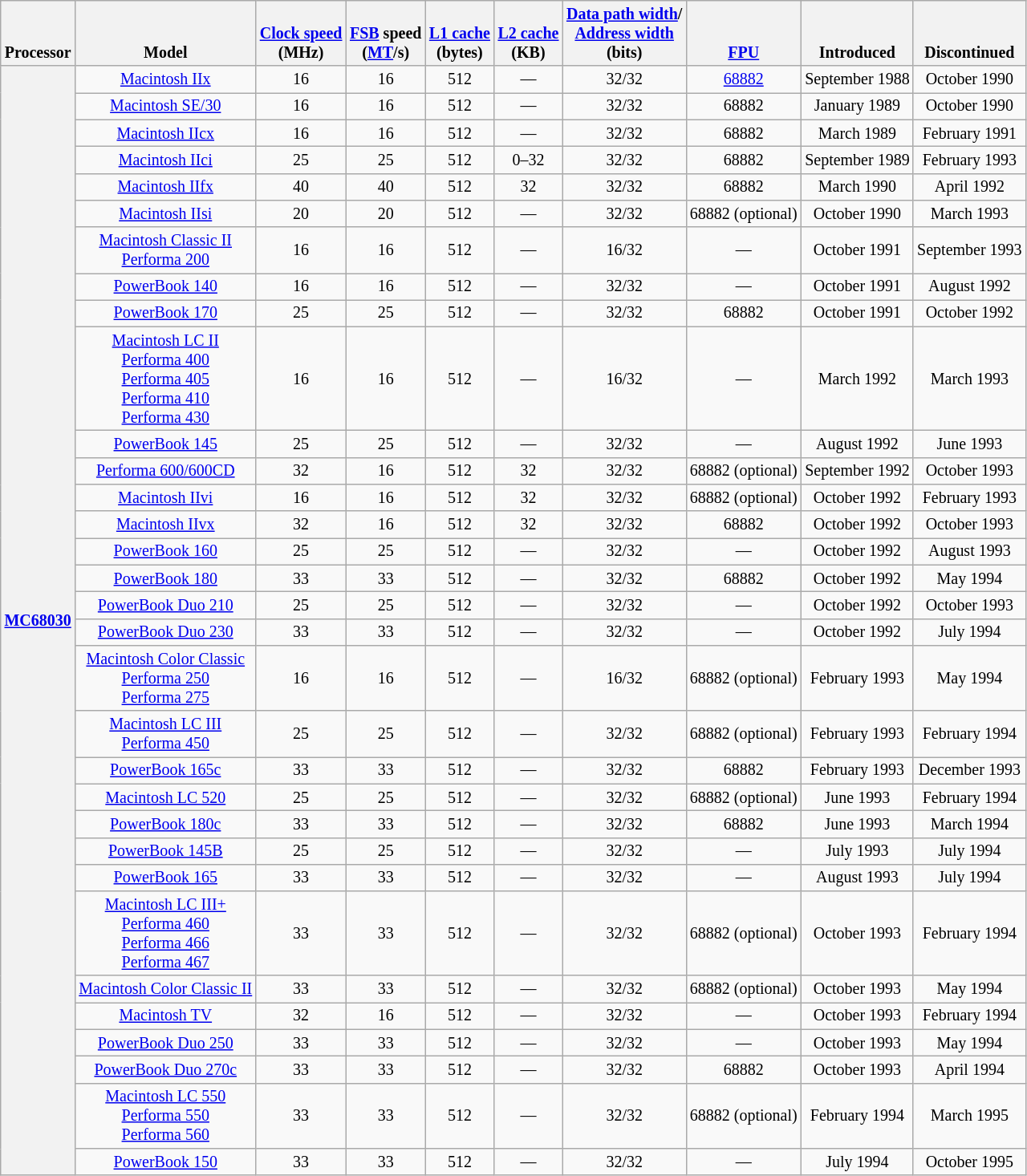<table class="wikitable sortable" style="font-size:smaller; text-align:center">
<tr valign=bottom>
<th>Processor</th>
<th>Model</th>
<th><a href='#'>Clock speed</a><br>(MHz)</th>
<th><a href='#'>FSB</a> speed<br>(<a href='#'>MT</a>/s)</th>
<th><a href='#'>L1 cache</a><br>(bytes)</th>
<th><a href='#'>L2 cache</a><br>(KB)</th>
<th><a href='#'>Data path width</a>/<br><a href='#'>Address width</a><br>(bits)</th>
<th><a href='#'>FPU</a></th>
<th>Introduced</th>
<th>Discontinued</th>
</tr>
<tr>
<th rowspan=32><a href='#'>MC68030</a></th>
<td><a href='#'>Macintosh IIx</a></td>
<td>16</td>
<td>16</td>
<td>512</td>
<td>—</td>
<td>32/32</td>
<td><a href='#'>68882</a></td>
<td>September 1988</td>
<td>October 1990</td>
</tr>
<tr>
<td nowrap><a href='#'>Macintosh SE/30</a></td>
<td>16</td>
<td>16</td>
<td>512</td>
<td>—</td>
<td>32/32</td>
<td>68882</td>
<td>January 1989</td>
<td>October 1990</td>
</tr>
<tr>
<td nowrap><a href='#'>Macintosh IIcx</a></td>
<td>16</td>
<td>16</td>
<td>512</td>
<td>—</td>
<td>32/32</td>
<td>68882</td>
<td>March 1989</td>
<td>February 1991</td>
</tr>
<tr>
<td nowrap><a href='#'>Macintosh IIci</a></td>
<td>25</td>
<td>25</td>
<td>512</td>
<td>0–32</td>
<td>32/32</td>
<td>68882</td>
<td>September 1989</td>
<td>February 1993</td>
</tr>
<tr>
<td nowrap><a href='#'>Macintosh IIfx</a></td>
<td>40</td>
<td>40</td>
<td>512</td>
<td>32</td>
<td>32/32</td>
<td>68882</td>
<td>March 1990</td>
<td>April 1992</td>
</tr>
<tr>
<td nowrap><a href='#'>Macintosh IIsi</a></td>
<td>20</td>
<td>20</td>
<td>512</td>
<td>—</td>
<td>32/32</td>
<td>68882 (optional)</td>
<td>October 1990</td>
<td>March 1993</td>
</tr>
<tr>
<td nowrap><a href='#'>Macintosh Classic II</a><br><a href='#'>Performa 200</a></td>
<td>16</td>
<td>16</td>
<td>512</td>
<td>—</td>
<td>16/32</td>
<td>—</td>
<td>October 1991</td>
<td>September 1993</td>
</tr>
<tr>
<td nowrap><a href='#'>PowerBook 140</a></td>
<td>16</td>
<td>16</td>
<td>512</td>
<td>—</td>
<td>32/32</td>
<td>—</td>
<td>October 1991</td>
<td>August 1992</td>
</tr>
<tr>
<td nowrap><a href='#'>PowerBook 170</a></td>
<td>25</td>
<td>25</td>
<td>512</td>
<td>—</td>
<td>32/32</td>
<td>68882</td>
<td>October 1991</td>
<td>October 1992</td>
</tr>
<tr>
<td nowrap><a href='#'>Macintosh LC II</a><br><a href='#'>Performa 400</a><br><a href='#'>Performa 405</a><br><a href='#'>Performa 410</a><br><a href='#'>Performa 430</a></td>
<td>16</td>
<td>16</td>
<td>512</td>
<td>—</td>
<td>16/32</td>
<td>—</td>
<td>March 1992</td>
<td>March 1993</td>
</tr>
<tr>
<td nowrap><a href='#'>PowerBook 145</a></td>
<td>25</td>
<td>25</td>
<td>512</td>
<td>—</td>
<td>32/32</td>
<td>—</td>
<td>August 1992</td>
<td>June 1993</td>
</tr>
<tr>
<td nowrap><a href='#'>Performa 600/600CD</a></td>
<td>32</td>
<td>16</td>
<td>512</td>
<td>32</td>
<td>32/32</td>
<td>68882 (optional)</td>
<td>September 1992</td>
<td>October 1993</td>
</tr>
<tr>
<td nowrap><a href='#'>Macintosh IIvi</a></td>
<td>16</td>
<td>16</td>
<td>512</td>
<td>32</td>
<td>32/32</td>
<td>68882 (optional)</td>
<td>October 1992</td>
<td>February 1993</td>
</tr>
<tr>
<td nowrap><a href='#'>Macintosh IIvx</a></td>
<td>32</td>
<td>16</td>
<td>512</td>
<td>32</td>
<td>32/32</td>
<td>68882</td>
<td>October 1992</td>
<td>October 1993</td>
</tr>
<tr>
<td nowrap><a href='#'>PowerBook 160</a></td>
<td>25</td>
<td>25</td>
<td>512</td>
<td>—</td>
<td>32/32</td>
<td>—</td>
<td>October 1992</td>
<td>August 1993</td>
</tr>
<tr>
<td nowrap><a href='#'>PowerBook 180</a></td>
<td>33</td>
<td>33</td>
<td>512</td>
<td>—</td>
<td>32/32</td>
<td>68882</td>
<td>October 1992</td>
<td>May 1994</td>
</tr>
<tr>
<td nowrap><a href='#'>PowerBook Duo 210</a></td>
<td>25</td>
<td>25</td>
<td>512</td>
<td>—</td>
<td>32/32</td>
<td>—</td>
<td>October 1992</td>
<td>October 1993</td>
</tr>
<tr>
<td nowrap><a href='#'>PowerBook Duo 230</a></td>
<td>33</td>
<td>33</td>
<td>512</td>
<td>—</td>
<td>32/32</td>
<td>—</td>
<td>October 1992</td>
<td>July 1994</td>
</tr>
<tr>
<td nowrap><a href='#'>Macintosh Color Classic</a><br><a href='#'>Performa 250</a><br><a href='#'>Performa 275</a></td>
<td>16</td>
<td>16</td>
<td>512</td>
<td>—</td>
<td>16/32</td>
<td>68882 (optional)</td>
<td>February 1993</td>
<td>May 1994</td>
</tr>
<tr>
<td nowrap><a href='#'>Macintosh LC III</a><br><a href='#'>Performa 450</a></td>
<td>25</td>
<td>25</td>
<td>512</td>
<td>—</td>
<td>32/32</td>
<td>68882 (optional)</td>
<td>February 1993</td>
<td>February 1994</td>
</tr>
<tr>
<td nowrap><a href='#'>PowerBook 165c</a></td>
<td>33</td>
<td>33</td>
<td>512</td>
<td>—</td>
<td>32/32</td>
<td>68882</td>
<td>February 1993</td>
<td>December 1993</td>
</tr>
<tr>
<td nowrap><a href='#'>Macintosh LC 520</a></td>
<td>25</td>
<td>25</td>
<td>512</td>
<td>—</td>
<td>32/32</td>
<td>68882 (optional)</td>
<td>June 1993</td>
<td>February 1994</td>
</tr>
<tr>
<td nowrap><a href='#'>PowerBook 180c</a></td>
<td>33</td>
<td>33</td>
<td>512</td>
<td>—</td>
<td>32/32</td>
<td>68882</td>
<td>June 1993</td>
<td>March 1994</td>
</tr>
<tr>
<td nowrap><a href='#'>PowerBook 145B</a></td>
<td>25</td>
<td>25</td>
<td>512</td>
<td>—</td>
<td>32/32</td>
<td>—</td>
<td>July 1993</td>
<td>July 1994</td>
</tr>
<tr>
<td nowrap><a href='#'>PowerBook 165</a></td>
<td>33</td>
<td>33</td>
<td>512</td>
<td>—</td>
<td>32/32</td>
<td>—</td>
<td>August 1993</td>
<td>July 1994</td>
</tr>
<tr>
<td nowrap><a href='#'>Macintosh LC III+</a><br><a href='#'>Performa 460</a><br><a href='#'>Performa 466</a><br><a href='#'>Performa 467</a></td>
<td>33</td>
<td>33</td>
<td>512</td>
<td>—</td>
<td>32/32</td>
<td>68882 (optional)</td>
<td>October 1993</td>
<td>February 1994</td>
</tr>
<tr>
<td nowrap><a href='#'>Macintosh Color Classic II</a></td>
<td>33</td>
<td>33</td>
<td>512</td>
<td>—</td>
<td>32/32</td>
<td>68882 (optional)</td>
<td>October 1993</td>
<td>May 1994</td>
</tr>
<tr>
<td nowrap><a href='#'>Macintosh TV</a></td>
<td>32</td>
<td>16</td>
<td>512</td>
<td>—</td>
<td>32/32</td>
<td>—</td>
<td>October 1993</td>
<td>February 1994</td>
</tr>
<tr>
<td nowrap><a href='#'>PowerBook Duo 250</a></td>
<td>33</td>
<td>33</td>
<td>512</td>
<td>—</td>
<td>32/32</td>
<td>—</td>
<td>October 1993</td>
<td>May 1994</td>
</tr>
<tr>
<td nowrap><a href='#'>PowerBook Duo 270c</a></td>
<td>33</td>
<td>33</td>
<td>512</td>
<td>—</td>
<td>32/32</td>
<td>68882</td>
<td>October 1993</td>
<td>April 1994</td>
</tr>
<tr>
<td nowrap><a href='#'>Macintosh LC 550</a><br><a href='#'>Performa 550</a><br><a href='#'>Performa 560</a></td>
<td>33</td>
<td>33</td>
<td>512</td>
<td>—</td>
<td>32/32</td>
<td>68882 (optional)</td>
<td>February 1994</td>
<td>March 1995</td>
</tr>
<tr>
<td nowrap><a href='#'>PowerBook 150</a></td>
<td>33</td>
<td>33</td>
<td>512</td>
<td>—</td>
<td>32/32</td>
<td>—</td>
<td>July 1994</td>
<td>October 1995</td>
</tr>
</table>
